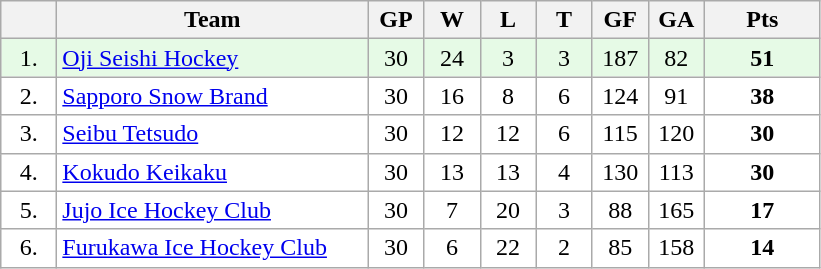<table class="wikitable">
<tr>
<th width="30"></th>
<th width="200">Team</th>
<th width="30">GP</th>
<th width="30">W</th>
<th width="30">L</th>
<th width="30">T</th>
<th width="30">GF</th>
<th width="30">GA</th>
<th width="70">Pts</th>
</tr>
<tr bgcolor="#e6fae6" align="center">
<td>1.</td>
<td align="left"><a href='#'>Oji Seishi Hockey</a></td>
<td>30</td>
<td>24</td>
<td>3</td>
<td>3</td>
<td>187</td>
<td>82</td>
<td><strong>51</strong></td>
</tr>
<tr bgcolor="#FFFFFF" align="center">
<td>2.</td>
<td align="left"><a href='#'>Sapporo Snow Brand</a></td>
<td>30</td>
<td>16</td>
<td>8</td>
<td>6</td>
<td>124</td>
<td>91</td>
<td><strong>38</strong></td>
</tr>
<tr bgcolor="#FFFFFF" align="center">
<td>3.</td>
<td align="left"><a href='#'>Seibu Tetsudo</a></td>
<td>30</td>
<td>12</td>
<td>12</td>
<td>6</td>
<td>115</td>
<td>120</td>
<td><strong>30</strong></td>
</tr>
<tr bgcolor="#FFFFFF" align="center">
<td>4.</td>
<td align="left"><a href='#'>Kokudo Keikaku</a></td>
<td>30</td>
<td>13</td>
<td>13</td>
<td>4</td>
<td>130</td>
<td>113</td>
<td><strong>30</strong></td>
</tr>
<tr bgcolor="#FFFFFF" align="center">
<td>5.</td>
<td align="left"><a href='#'>Jujo Ice Hockey Club</a></td>
<td>30</td>
<td>7</td>
<td>20</td>
<td>3</td>
<td>88</td>
<td>165</td>
<td><strong>17</strong></td>
</tr>
<tr bgcolor="#FFFFFF" align="center">
<td>6.</td>
<td align="left"><a href='#'>Furukawa Ice Hockey Club</a></td>
<td>30</td>
<td>6</td>
<td>22</td>
<td>2</td>
<td>85</td>
<td>158</td>
<td><strong>14</strong></td>
</tr>
</table>
